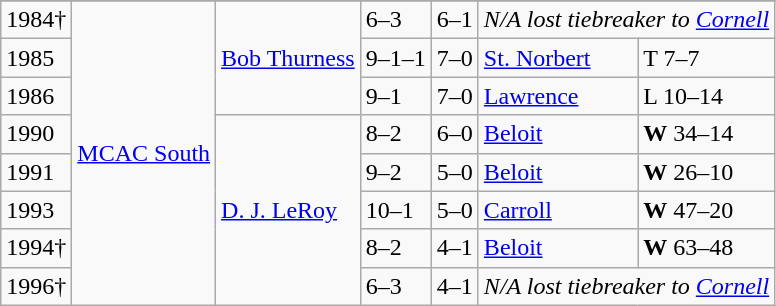<table class="wikitable">
<tr>
</tr>
<tr>
<td>1984†</td>
<td rowspan=8><a href='#'>MCAC South</a></td>
<td rowspan=3><a href='#'>Bob Thurness</a></td>
<td>6–3</td>
<td>6–1</td>
<td colspan="2"><em>N/A lost tiebreaker to <a href='#'>Cornell</a></em></td>
</tr>
<tr>
<td>1985</td>
<td>9–1–1</td>
<td>7–0</td>
<td><a href='#'>St. Norbert</a></td>
<td>T 7–7</td>
</tr>
<tr>
<td>1986</td>
<td>9–1</td>
<td>7–0</td>
<td><a href='#'>Lawrence</a></td>
<td>L 10–14</td>
</tr>
<tr>
<td>1990</td>
<td rowspan=5><a href='#'>D. J. LeRoy</a></td>
<td>8–2</td>
<td>6–0</td>
<td><a href='#'>Beloit</a></td>
<td><strong>W</strong> 34–14</td>
</tr>
<tr>
<td>1991</td>
<td>9–2</td>
<td>5–0</td>
<td><a href='#'>Beloit</a></td>
<td><strong>W</strong> 26–10</td>
</tr>
<tr>
<td>1993</td>
<td>10–1</td>
<td>5–0</td>
<td><a href='#'>Carroll</a></td>
<td><strong>W</strong> 47–20</td>
</tr>
<tr>
<td>1994†</td>
<td>8–2</td>
<td>4–1</td>
<td><a href='#'>Beloit</a></td>
<td><strong>W</strong> 63–48</td>
</tr>
<tr>
<td>1996†</td>
<td>6–3</td>
<td>4–1</td>
<td colspan="2"><em>N/A lost tiebreaker to <a href='#'>Cornell</a></em></td>
</tr>
</table>
